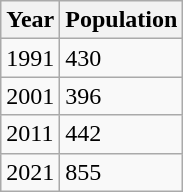<table class=wikitable>
<tr>
<th>Year</th>
<th>Population</th>
</tr>
<tr>
<td>1991</td>
<td>430</td>
</tr>
<tr>
<td>2001</td>
<td>396</td>
</tr>
<tr>
<td>2011</td>
<td>442</td>
</tr>
<tr>
<td>2021</td>
<td>855</td>
</tr>
</table>
